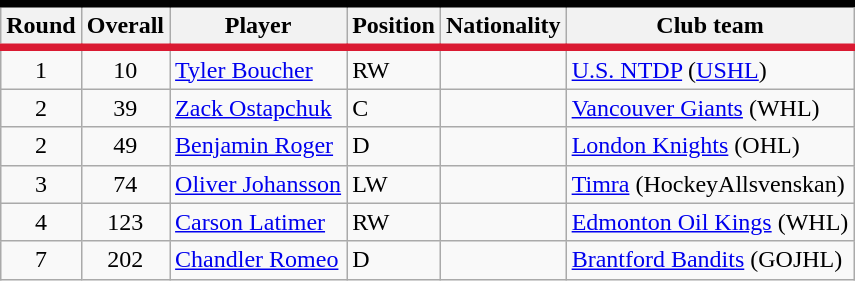<table class="wikitable sortable">
<tr style="background:#FFFFFF; border-top:#010101 5px solid; border-bottom:#DA1A32 5px solid;">
<th>Round</th>
<th>Overall</th>
<th>Player</th>
<th>Position</th>
<th>Nationality</th>
<th>Club team</th>
</tr>
<tr>
<td style="text-align:center;">1</td>
<td style="text-align:center;">10</td>
<td><a href='#'>Tyler Boucher</a></td>
<td>RW</td>
<td></td>
<td><a href='#'>U.S. NTDP</a> (<a href='#'>USHL</a>)</td>
</tr>
<tr>
<td style="text-align:center;">2</td>
<td style="text-align:center;">39</td>
<td><a href='#'>Zack Ostapchuk</a></td>
<td>C</td>
<td></td>
<td><a href='#'>Vancouver Giants</a> (WHL)</td>
</tr>
<tr>
<td style="text-align:center;">2</td>
<td style="text-align:center;">49</td>
<td><a href='#'>Benjamin Roger</a></td>
<td>D</td>
<td></td>
<td><a href='#'>London Knights</a> (OHL)</td>
</tr>
<tr>
<td style="text-align:center;">3</td>
<td style="text-align:center;">74</td>
<td><a href='#'>Oliver Johansson</a></td>
<td>LW</td>
<td></td>
<td><a href='#'>Timra</a> (HockeyAllsvenskan)</td>
</tr>
<tr>
<td style="text-align:center;">4</td>
<td style="text-align:center;">123</td>
<td><a href='#'>Carson Latimer</a></td>
<td>RW</td>
<td></td>
<td><a href='#'>Edmonton Oil Kings</a> (WHL)</td>
</tr>
<tr>
<td style="text-align:center;">7</td>
<td style="text-align:center;">202</td>
<td><a href='#'>Chandler Romeo</a></td>
<td>D</td>
<td></td>
<td><a href='#'>Brantford Bandits</a> (GOJHL)</td>
</tr>
</table>
